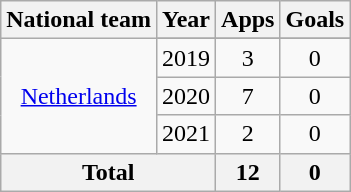<table class="wikitable" style="text-align:center">
<tr>
<th>National team</th>
<th>Year</th>
<th>Apps</th>
<th>Goals</th>
</tr>
<tr>
<td rowspan="4"><a href='#'>Netherlands</a></td>
</tr>
<tr>
<td>2019</td>
<td>3</td>
<td>0</td>
</tr>
<tr>
<td>2020</td>
<td>7</td>
<td>0</td>
</tr>
<tr>
<td>2021</td>
<td>2</td>
<td>0</td>
</tr>
<tr>
<th colspan="2">Total</th>
<th>12</th>
<th>0</th>
</tr>
</table>
